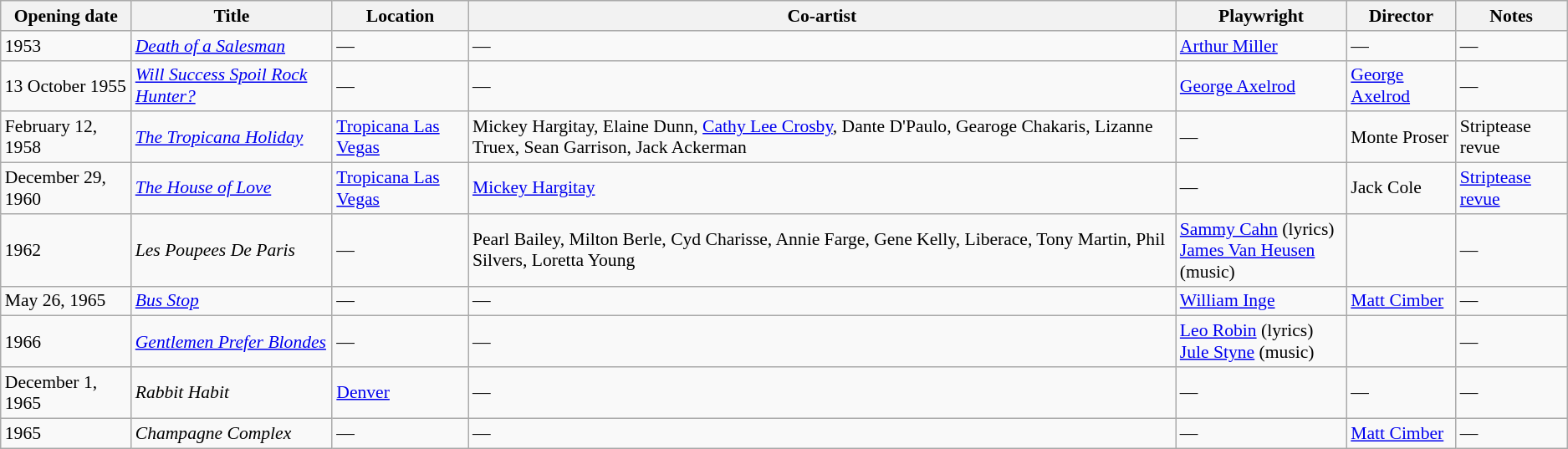<table class="wikitable" style="font-size:90%;">
<tr>
<th>Opening date</th>
<th>Title</th>
<th>Location</th>
<th>Co-artist</th>
<th>Playwright</th>
<th>Director</th>
<th>Notes</th>
</tr>
<tr>
<td>1953</td>
<td><em><a href='#'>Death of a Salesman</a></em></td>
<td>—</td>
<td>—</td>
<td><a href='#'>Arthur Miller</a></td>
<td>—</td>
<td>—</td>
</tr>
<tr>
<td>13 October 1955</td>
<td><em><a href='#'>Will Success Spoil Rock Hunter?</a></em></td>
<td>—</td>
<td>—</td>
<td><a href='#'>George Axelrod</a></td>
<td><a href='#'>George Axelrod</a></td>
<td>—</td>
</tr>
<tr>
<td>February 12, 1958</td>
<td><em><a href='#'>The Tropicana Holiday</a></em></td>
<td><a href='#'>Tropicana Las Vegas</a></td>
<td>Mickey Hargitay, Elaine Dunn, <a href='#'>Cathy Lee Crosby</a>, Dante D'Paulo, Gearoge Chakaris, Lizanne Truex, Sean Garrison, Jack Ackerman</td>
<td>—</td>
<td>Monte Proser</td>
<td>Striptease revue</td>
</tr>
<tr>
<td>December 29, 1960</td>
<td><em><a href='#'>The House of Love</a></em></td>
<td><a href='#'>Tropicana Las Vegas</a></td>
<td><a href='#'>Mickey Hargitay</a></td>
<td>—</td>
<td>Jack Cole</td>
<td><a href='#'>Striptease</a> <a href='#'>revue</a></td>
</tr>
<tr>
<td>1962</td>
<td><em>Les Poupees De Paris</em></td>
<td>—</td>
<td>Pearl Bailey, Milton Berle, Cyd Charisse, Annie Farge, Gene Kelly, Liberace, Tony Martin, Phil Silvers, Loretta Young</td>
<td><a href='#'>Sammy Cahn</a> (lyrics)<br><a href='#'>James Van Heusen</a> (music)</td>
<td></td>
<td>—</td>
</tr>
<tr>
<td>May 26, 1965</td>
<td><em><a href='#'>Bus Stop</a></em></td>
<td>—</td>
<td>—</td>
<td><a href='#'>William Inge</a></td>
<td><a href='#'>Matt Cimber</a></td>
<td>—</td>
</tr>
<tr>
<td>1966</td>
<td><em><a href='#'>Gentlemen Prefer Blondes</a></em></td>
<td>—</td>
<td>—</td>
<td><a href='#'>Leo Robin</a> (lyrics)<br><a href='#'>Jule Styne</a> (music)</td>
<td></td>
<td>—</td>
</tr>
<tr>
<td>December 1, 1965</td>
<td><em>Rabbit Habit</em></td>
<td><a href='#'>Denver</a></td>
<td>—</td>
<td>—</td>
<td>—</td>
<td>—</td>
</tr>
<tr>
<td>1965</td>
<td><em>Champagne Complex</em></td>
<td>—</td>
<td>—</td>
<td>—</td>
<td><a href='#'>Matt Cimber</a></td>
<td>—</td>
</tr>
</table>
